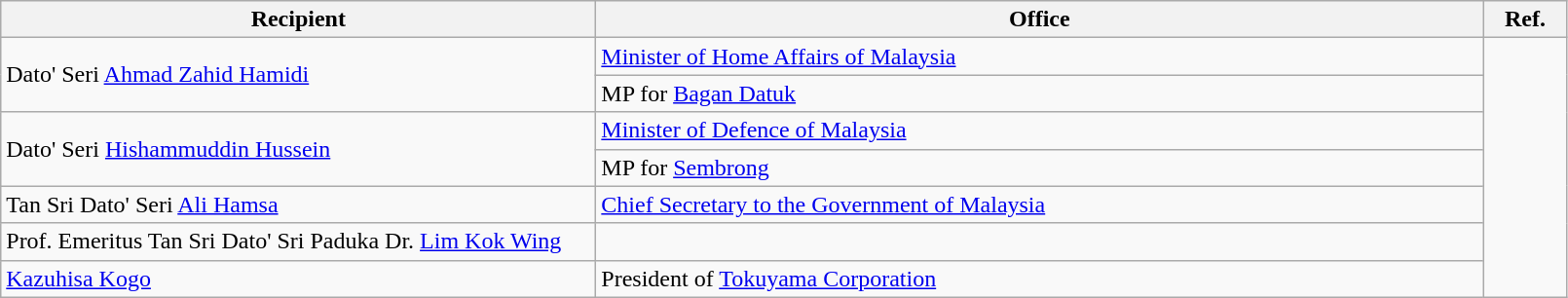<table class="wikitable">
<tr>
<th width=400>Recipient</th>
<th width=600>Office</th>
<th width=50>Ref.</th>
</tr>
<tr>
<td rowspan="2">Dato' Seri <a href='#'>Ahmad Zahid Hamidi</a></td>
<td><a href='#'>Minister of Home Affairs of Malaysia</a></td>
<td rowspan="7" align=center></td>
</tr>
<tr>
<td>MP for <a href='#'>Bagan Datuk</a></td>
</tr>
<tr>
<td rowspan="2">Dato' Seri <a href='#'>Hishammuddin Hussein</a></td>
<td><a href='#'>Minister of Defence of Malaysia</a></td>
</tr>
<tr>
<td>MP for <a href='#'>Sembrong</a></td>
</tr>
<tr>
<td>Tan Sri Dato' Seri <a href='#'>Ali Hamsa</a></td>
<td><a href='#'>Chief Secretary to the Government of Malaysia</a></td>
</tr>
<tr>
<td>Prof. Emeritus Tan Sri Dato' Sri Paduka Dr. <a href='#'>Lim Kok Wing</a></td>
<td></td>
</tr>
<tr>
<td><a href='#'>Kazuhisa Kogo</a></td>
<td>President of <a href='#'>Tokuyama Corporation</a></td>
</tr>
</table>
